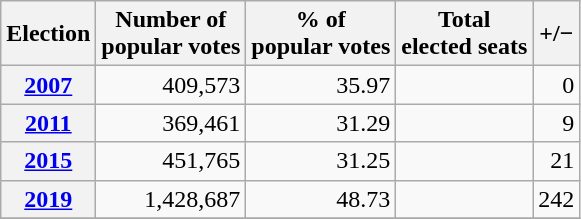<table class="wikitable" style="text-align: right;">
<tr align=center>
<th>Election</th>
<th>Number of<br>popular votes</th>
<th>% of<br>popular votes</th>
<th>Total<br>elected seats</th>
<th>+/−</th>
</tr>
<tr>
<th><a href='#'>2007</a></th>
<td>409,573</td>
<td>35.97</td>
<td></td>
<td>0</td>
</tr>
<tr>
<th><a href='#'>2011</a></th>
<td>369,461</td>
<td>31.29</td>
<td></td>
<td>9</td>
</tr>
<tr>
<th><a href='#'>2015</a></th>
<td>451,765</td>
<td>31.25</td>
<td></td>
<td>21</td>
</tr>
<tr>
<th><a href='#'>2019</a></th>
<td>1,428,687</td>
<td>48.73</td>
<td></td>
<td>242</td>
</tr>
<tr>
</tr>
</table>
